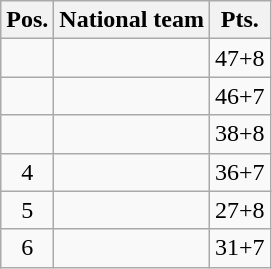<table class=wikitable>
<tr>
<th>Pos.</th>
<th>National team</th>
<th>Pts.</th>
</tr>
<tr align=center>
<td></td>
<td align=left></td>
<td>47+8</td>
</tr>
<tr align=center>
<td></td>
<td align=left></td>
<td>46+7</td>
</tr>
<tr align=center>
<td></td>
<td align=left></td>
<td>38+8</td>
</tr>
<tr align=center>
<td>4</td>
<td align=left></td>
<td>36+7</td>
</tr>
<tr align=center>
<td>5</td>
<td align=left></td>
<td>27+8</td>
</tr>
<tr align=center>
<td>6</td>
<td align=left></td>
<td>31+7</td>
</tr>
</table>
